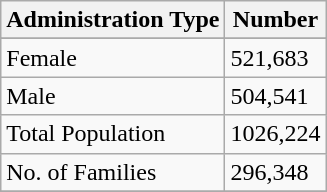<table class="wikitable">
<tr>
<th>Administration Type</th>
<th>Number</th>
</tr>
<tr>
</tr>
<tr>
<td>Female</td>
<td>521,683</td>
</tr>
<tr>
<td>Male</td>
<td>504,541</td>
</tr>
<tr>
<td>Total Population</td>
<td>1026,224</td>
</tr>
<tr>
<td>No. of Families</td>
<td>296,348</td>
</tr>
<tr>
</tr>
</table>
